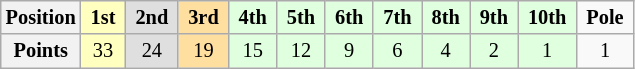<table class="wikitable" style="font-size:85%; text-align:center">
<tr>
<th>Position</th>
<td style="background:#FFFFBF;"> <strong>1st</strong> </td>
<td style="background:#DFDFDF;"> <strong>2nd</strong> </td>
<td style="background:#FFDF9F;"> <strong>3rd</strong> </td>
<td style="background:#DFFFDF;"> <strong>4th</strong> </td>
<td style="background:#DFFFDF;"> <strong>5th</strong> </td>
<td style="background:#DFFFDF;"> <strong>6th</strong> </td>
<td style="background:#DFFFDF;"> <strong>7th</strong> </td>
<td style="background:#DFFFDF;"> <strong>8th</strong> </td>
<td style="background:#DFFFDF;"> <strong>9th</strong> </td>
<td style="background:#DFFFDF;"> <strong>10th</strong> </td>
<td> <strong>Pole</strong> </td>
</tr>
<tr>
<th>Points</th>
<td style="background:#FFFFBF;">33</td>
<td style="background:#DFDFDF;">24</td>
<td style="background:#FFDF9F;">19</td>
<td style="background:#DFFFDF;">15</td>
<td style="background:#DFFFDF;">12</td>
<td style="background:#DFFFDF;">9</td>
<td style="background:#DFFFDF;">6</td>
<td style="background:#DFFFDF;">4</td>
<td style="background:#DFFFDF;">2</td>
<td style="background:#DFFFDF;">1</td>
<td>1</td>
</tr>
</table>
